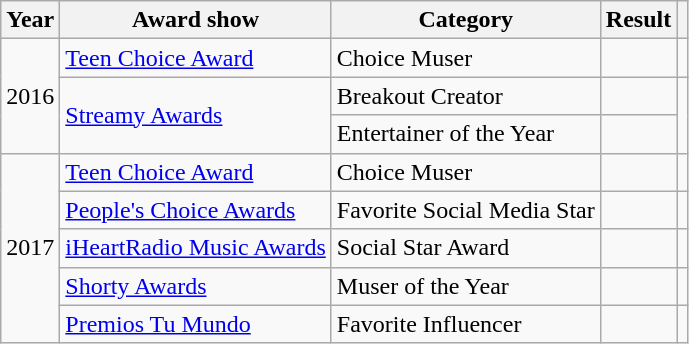<table class="wikitable">
<tr>
<th>Year</th>
<th>Award show</th>
<th>Category</th>
<th>Result</th>
<th></th>
</tr>
<tr>
<td rowspan="3">2016</td>
<td><a href='#'>Teen Choice Award</a></td>
<td>Choice Muser</td>
<td></td>
<td></td>
</tr>
<tr>
<td rowspan="2"><a href='#'>Streamy Awards</a></td>
<td>Breakout Creator</td>
<td></td>
<td rowspan="2"></td>
</tr>
<tr>
<td>Entertainer of the Year</td>
<td></td>
</tr>
<tr>
<td rowspan="5">2017</td>
<td><a href='#'>Teen Choice Award</a></td>
<td>Choice Muser</td>
<td></td>
<td></td>
</tr>
<tr>
<td><a href='#'>People's Choice Awards</a></td>
<td>Favorite Social Media Star</td>
<td></td>
<td></td>
</tr>
<tr>
<td><a href='#'>iHeartRadio Music Awards</a></td>
<td>Social Star Award</td>
<td></td>
<td></td>
</tr>
<tr>
<td><a href='#'>Shorty Awards</a></td>
<td>Muser of the Year</td>
<td></td>
<td></td>
</tr>
<tr>
<td><a href='#'>Premios Tu Mundo</a></td>
<td>Favorite Influencer</td>
<td></td>
<td></td>
</tr>
</table>
